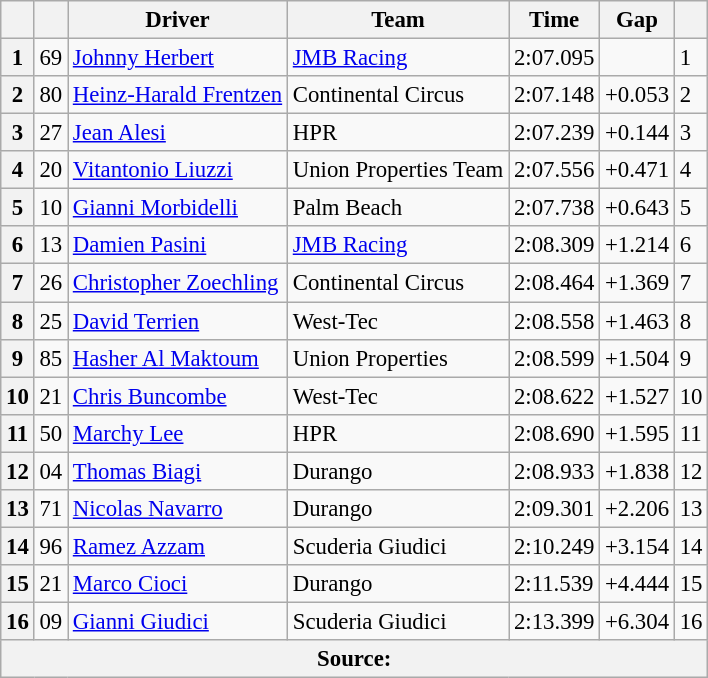<table class="wikitable" style="font-size: 95%">
<tr>
<th></th>
<th></th>
<th>Driver</th>
<th>Team</th>
<th>Time</th>
<th>Gap</th>
<th></th>
</tr>
<tr>
<th>1</th>
<td>69</td>
<td> <a href='#'>Johnny Herbert</a></td>
<td><a href='#'>JMB Racing</a></td>
<td>2:07.095</td>
<td></td>
<td>1</td>
</tr>
<tr>
<th>2</th>
<td>80</td>
<td> <a href='#'>Heinz-Harald Frentzen</a></td>
<td>Continental Circus</td>
<td>2:07.148</td>
<td>+0.053</td>
<td>2</td>
</tr>
<tr>
<th>3</th>
<td>27</td>
<td> <a href='#'>Jean Alesi</a></td>
<td>HPR</td>
<td>2:07.239</td>
<td>+0.144</td>
<td>3</td>
</tr>
<tr>
<th>4</th>
<td>20</td>
<td> <a href='#'>Vitantonio Liuzzi</a></td>
<td>Union Properties Team</td>
<td>2:07.556</td>
<td>+0.471</td>
<td>4</td>
</tr>
<tr>
<th>5</th>
<td>10</td>
<td> <a href='#'>Gianni Morbidelli</a></td>
<td>Palm Beach</td>
<td>2:07.738</td>
<td>+0.643</td>
<td>5</td>
</tr>
<tr>
<th>6</th>
<td>13</td>
<td> <a href='#'>Damien Pasini</a></td>
<td><a href='#'>JMB Racing</a></td>
<td>2:08.309</td>
<td>+1.214</td>
<td>6</td>
</tr>
<tr>
<th>7</th>
<td>26</td>
<td> <a href='#'>Christopher Zoechling</a></td>
<td>Continental Circus</td>
<td>2:08.464</td>
<td>+1.369</td>
<td>7</td>
</tr>
<tr>
<th>8</th>
<td>25</td>
<td> <a href='#'>David Terrien</a></td>
<td>West-Tec</td>
<td>2:08.558</td>
<td>+1.463</td>
<td>8</td>
</tr>
<tr>
<th>9</th>
<td>85</td>
<td> <a href='#'>Hasher Al Maktoum</a></td>
<td>Union Properties</td>
<td>2:08.599</td>
<td>+1.504</td>
<td>9</td>
</tr>
<tr>
<th>10</th>
<td>21</td>
<td> <a href='#'>Chris Buncombe</a></td>
<td>West-Tec</td>
<td>2:08.622</td>
<td>+1.527</td>
<td>10</td>
</tr>
<tr>
<th>11</th>
<td>50</td>
<td> <a href='#'>Marchy Lee</a></td>
<td>HPR</td>
<td>2:08.690</td>
<td>+1.595</td>
<td>11</td>
</tr>
<tr>
<th>12</th>
<td>04</td>
<td> <a href='#'>Thomas Biagi</a></td>
<td>Durango</td>
<td>2:08.933</td>
<td>+1.838</td>
<td>12</td>
</tr>
<tr>
<th>13</th>
<td>71</td>
<td> <a href='#'>Nicolas Navarro</a></td>
<td>Durango</td>
<td>2:09.301</td>
<td>+2.206</td>
<td>13</td>
</tr>
<tr>
<th>14</th>
<td>96</td>
<td> <a href='#'>Ramez Azzam</a></td>
<td>Scuderia Giudici</td>
<td>2:10.249</td>
<td>+3.154</td>
<td>14</td>
</tr>
<tr>
<th>15</th>
<td>21</td>
<td> <a href='#'>Marco Cioci</a></td>
<td>Durango</td>
<td>2:11.539</td>
<td>+4.444</td>
<td>15</td>
</tr>
<tr>
<th>16</th>
<td>09</td>
<td> <a href='#'>Gianni Giudici</a></td>
<td>Scuderia Giudici</td>
<td>2:13.399</td>
<td>+6.304</td>
<td>16</td>
</tr>
<tr>
<th colspan="7">Source:</th>
</tr>
</table>
